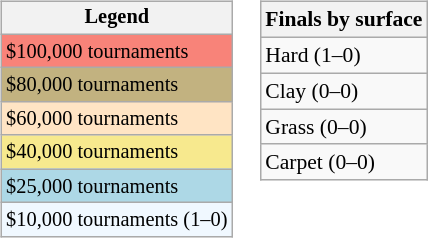<table>
<tr valign=top>
<td><br><table class=wikitable style="font-size:85%">
<tr>
<th>Legend</th>
</tr>
<tr style="background:#f88379;">
<td>$100,000 tournaments</td>
</tr>
<tr style="background:#c2b280;">
<td>$80,000 tournaments</td>
</tr>
<tr style="background:#ffe4c4;">
<td>$60,000 tournaments</td>
</tr>
<tr style="background:#f7e98e;">
<td>$40,000 tournaments</td>
</tr>
<tr style="background:lightblue;">
<td>$25,000 tournaments</td>
</tr>
<tr style="background:#f0f8ff;">
<td>$10,000 tournaments (1–0)</td>
</tr>
</table>
</td>
<td><br><table class=wikitable style=font-size:90%>
<tr>
<th>Finals by surface</th>
</tr>
<tr>
<td>Hard (1–0)</td>
</tr>
<tr>
<td>Clay (0–0)</td>
</tr>
<tr>
<td>Grass (0–0)</td>
</tr>
<tr>
<td>Carpet (0–0)</td>
</tr>
</table>
</td>
</tr>
</table>
